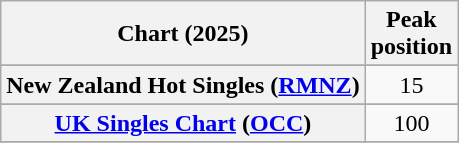<table class="wikitable sortable plainrowheaders" style="text-align:center">
<tr>
<th scope="col">Chart (2025)</th>
<th scope="col">Peak<br>position</th>
</tr>
<tr>
</tr>
<tr>
</tr>
<tr>
<th scope="row">New Zealand Hot Singles (<a href='#'>RMNZ</a>)</th>
<td>15</td>
</tr>
<tr>
</tr>
<tr>
<th scope="row"><a href='#'>UK Singles Chart</a> (<a href='#'>OCC</a>)</th>
<td>100</td>
</tr>
<tr>
</tr>
</table>
